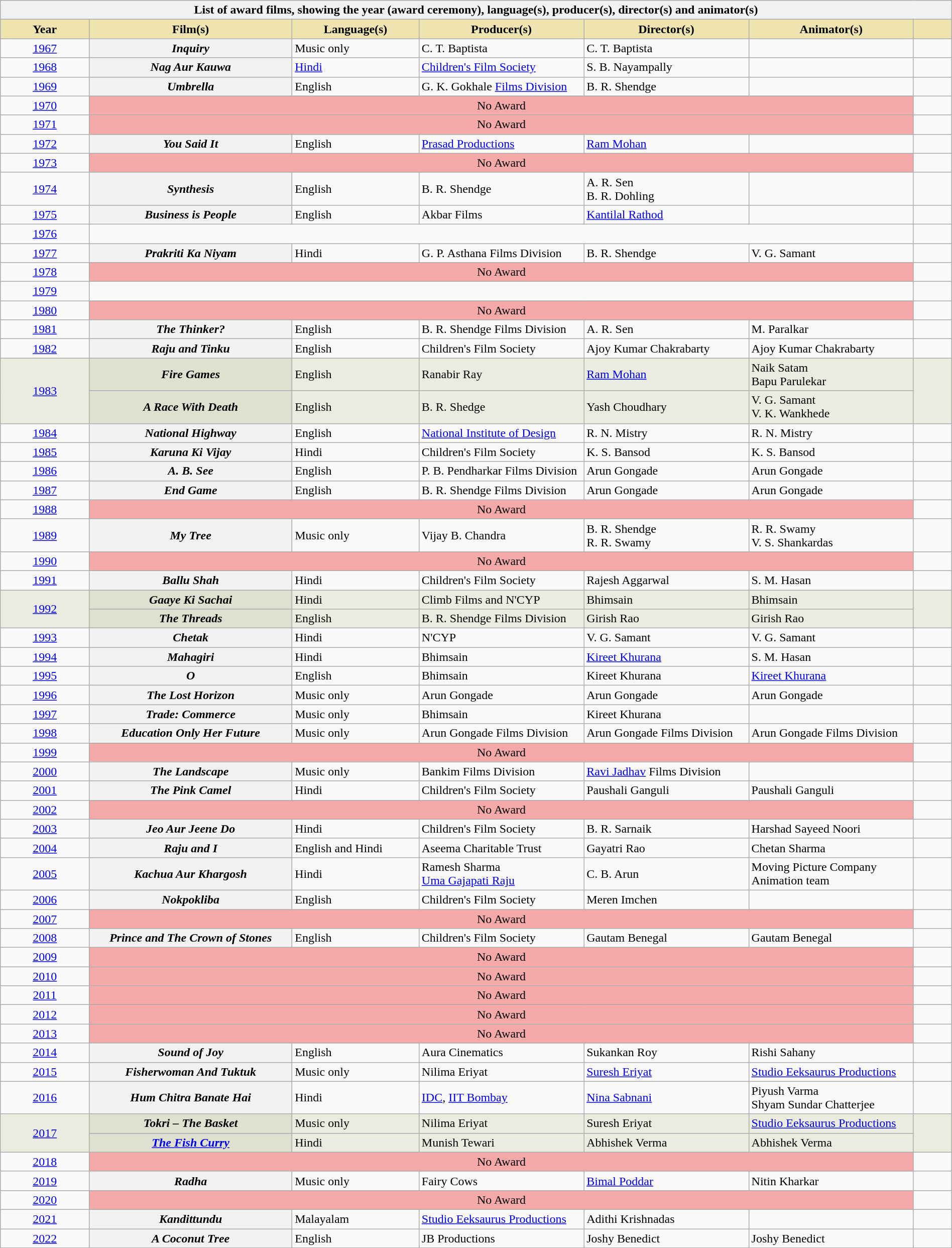<table class="wikitable sortable plainrowheaders" style="width:100%">
<tr>
<th colspan="7">List of award films, showing the year (award ceremony), language(s), producer(s), director(s) and animator(s)</th>
</tr>
<tr>
<th scope="col" style="background-color:#EFE4B0;width:7%;">Year</th>
<th scope="col" style="background-color:#EFE4B0;width:16%;">Film(s)</th>
<th scope="col" style="background-color:#EFE4B0;width:10%;">Language(s)</th>
<th scope="col" style="background-color:#EFE4B0;width:13%;">Producer(s)</th>
<th scope="col" style="background-color:#EFE4B0;width:13%;">Director(s)</th>
<th scope="col" style="background-color:#EFE4B0;width:13%;">Animator(s)</th>
<th scope="col" style="background-color:#EFE4B0;width:3%;" class="unsortable"></th>
</tr>
<tr>
<td align="center"><a href='#'>1967<br></a></td>
<th scope="row"><em>Inquiry</em></th>
<td>Music only</td>
<td>C. T. Baptista</td>
<td>C. T. Baptista</td>
<td></td>
<td align="center"></td>
</tr>
<tr>
<td align="center"><a href='#'>1968<br></a></td>
<th scope="row"><em>Nag Aur Kauwa</em></th>
<td><a href='#'>Hindi</a></td>
<td><a href='#'>Children's Film Society</a></td>
<td>S. B. Nayampally</td>
<td></td>
<td align="center"></td>
</tr>
<tr>
<td align="center"><a href='#'>1969<br></a></td>
<th scope="row"><em>Umbrella</em></th>
<td>English</td>
<td>G. K. Gokhale  <a href='#'>Films Division</a></td>
<td>B. R. Shendge</td>
<td></td>
<td align="center"></td>
</tr>
<tr>
<td align="center"><a href='#'>1970<br></a></td>
<td colspan="5" bgcolor="#F5A9A9" align="center">No Award</td>
<td align="center"></td>
</tr>
<tr>
<td align="center"><a href='#'>1971<br></a></td>
<td colspan="5" bgcolor="#F5A9A9" align="center">No Award</td>
<td align="center"></td>
</tr>
<tr>
<td align="center"><a href='#'>1972<br></a></td>
<th scope="row"><em>You Said It</em></th>
<td>English</td>
<td><a href='#'>Prasad Productions</a></td>
<td><a href='#'>Ram Mohan</a></td>
<td></td>
<td align="center"></td>
</tr>
<tr>
<td align="center"><a href='#'>1973<br></a></td>
<td colspan="5" bgcolor="#F5A9A9" align="center">No Award</td>
<td align="center"></td>
</tr>
<tr>
<td align="center"><a href='#'>1974<br></a></td>
<th scope="row"><em>Synthesis</em></th>
<td>English</td>
<td>B. R. Shendge</td>
<td>A. R. Sen<br>B. R. Dohling</td>
<td></td>
<td align="center"></td>
</tr>
<tr>
<td align="center"><a href='#'>1975<br></a></td>
<th scope="row"><em>Business is People</em></th>
<td>English</td>
<td>Akbar Films</td>
<td><a href='#'>Kantilal Rathod</a></td>
<td></td>
<td align="center"></td>
</tr>
<tr>
<td align="center"><a href='#'>1976<br></a></td>
<td colspan="5"></td>
<td align="center"></td>
</tr>
<tr>
<td align="center"><a href='#'>1977<br></a></td>
<th scope="row"><em>Prakriti Ka Niyam</em></th>
<td>Hindi</td>
<td>G. P. Asthana  Films Division</td>
<td>B. R. Shendge</td>
<td>V. G. Samant</td>
<td align="center"></td>
</tr>
<tr>
<td align="center"><a href='#'>1978<br></a></td>
<td colspan="5" bgcolor="#F5A9A9" align="center">No Award</td>
<td align="center"></td>
</tr>
<tr>
<td align="center"><a href='#'>1979<br></a></td>
<td colspan="5"></td>
<td align="center"></td>
</tr>
<tr>
<td align="center"><a href='#'>1980<br></a></td>
<td colspan="5" bgcolor="#F5A9A9" align="center">No Award</td>
<td align="center"></td>
</tr>
<tr>
<td align="center"><a href='#'>1981<br></a></td>
<th scope="row"><em>The Thinker?</em></th>
<td>English</td>
<td>B. R. Shendge  Films Division</td>
<td>A. R. Sen</td>
<td>M. Paralkar</td>
<td align="center"></td>
</tr>
<tr>
<td align="center"><a href='#'>1982<br></a></td>
<th scope="row"><em>Raju and Tinku</em></th>
<td>English</td>
<td>Children's Film Society</td>
<td>Ajoy Kumar Chakrabarty</td>
<td>Ajoy Kumar Chakrabarty</td>
<td align="center"></td>
</tr>
<tr style="background-color:#EBEBE0">
<td align="center" rowspan="2"><a href='#'>1983<br></a></td>
<th scope="row" style="background-color:#E0E0D1"><em>Fire Games</em></th>
<td>English</td>
<td>Ranabir Ray</td>
<td><a href='#'>Ram Mohan</a></td>
<td>Naik Satam<br>Bapu Parulekar</td>
<td align="center" rowspan="2"></td>
</tr>
<tr style="background-color:#EBEBE0">
<th scope="row" style="background-color:#E0E0D1"><em>A Race With Death</em></th>
<td>English</td>
<td>B. R. Shedge</td>
<td>Yash Choudhary</td>
<td>V. G. Samant<br>V. K. Wankhede</td>
</tr>
<tr>
<td align="center"><a href='#'>1984<br></a></td>
<th scope="row"><em>National Highway</em></th>
<td>English</td>
<td><a href='#'>National Institute of Design</a></td>
<td>R. N. Mistry</td>
<td>R. N. Mistry</td>
<td align="center"></td>
</tr>
<tr>
<td align="center"><a href='#'>1985<br></a></td>
<th scope="row"><em>Karuna Ki Vijay</em></th>
<td>Hindi</td>
<td>Children's Film Society</td>
<td>K. S. Bansod</td>
<td>K. S. Bansod</td>
<td align="center"></td>
</tr>
<tr>
<td align="center"><a href='#'>1986<br></a></td>
<th scope="row"><em>A. B. See</em></th>
<td>English</td>
<td>P. B. Pendharkar  Films Division</td>
<td>Arun Gongade</td>
<td>Arun Gongade</td>
<td align="center"></td>
</tr>
<tr>
<td align="center"><a href='#'>1987<br></a></td>
<th scope="row"><em>End Game</em></th>
<td>English</td>
<td>B. R. Shendge  Films Division</td>
<td>Arun Gongade</td>
<td>Arun Gongade</td>
<td align="center"></td>
</tr>
<tr>
<td align="center"><a href='#'>1988<br></a></td>
<td colspan="5" bgcolor="#F5A9A9" align="center">No Award</td>
<td align="center"></td>
</tr>
<tr>
<td align="center"><a href='#'>1989<br></a></td>
<th scope="row"><em>My Tree</em></th>
<td>Music only</td>
<td>Vijay B. Chandra</td>
<td>B. R. Shendge<br>R. R. Swamy</td>
<td>R. R. Swamy<br>V. S. Shankardas</td>
<td align="center"></td>
</tr>
<tr>
<td align="center"><a href='#'>1990<br></a></td>
<td colspan="5" bgcolor="#F5A9A9" align="center">No Award</td>
<td align="center"></td>
</tr>
<tr>
<td align="center"><a href='#'>1991<br></a></td>
<th scope="row"><em>Ballu Shah</em></th>
<td>Hindi</td>
<td>Children's Film Society</td>
<td>Rajesh Aggarwal</td>
<td>S. M. Hasan</td>
<td align="center"></td>
</tr>
<tr style="background-color:#EBEBE0">
<td align="center" rowspan="2"><a href='#'>1992<br></a></td>
<th scope="row" style="background-color:#E0E0D1"><em>Gaaye Ki Sachai</em></th>
<td>Hindi</td>
<td>Climb Films and N'CYP</td>
<td>Bhimsain</td>
<td>Bhimsain</td>
<td align="center" rowspan="2"></td>
</tr>
<tr style="background-color:#EBEBE0">
<th scope="row" style="background-color:#E0E0D1"><em>The Threads</em></th>
<td>English</td>
<td>B. R. Shendge  Films Division</td>
<td>Girish Rao</td>
<td>Girish Rao</td>
</tr>
<tr>
<td align="center"><a href='#'>1993<br></a></td>
<th scope="row"><em>Chetak</em></th>
<td>Hindi</td>
<td>N'CYP</td>
<td>V. G. Samant</td>
<td>V. G. Samant</td>
<td align="center"></td>
</tr>
<tr>
<td align="center"><a href='#'>1994<br></a></td>
<th scope="row"><em>Mahagiri</em></th>
<td>Hindi</td>
<td>Bhimsain</td>
<td><a href='#'>Kireet Khurana</a></td>
<td>S. M. Hasan</td>
<td align="center"></td>
</tr>
<tr>
<td align="center"><a href='#'>1995<br></a></td>
<th scope="row"><em>O</em></th>
<td>English</td>
<td>Bhimsain</td>
<td>Kireet Khurana</td>
<td><a href='#'>Kireet Khurana</a></td>
<td align="center"></td>
</tr>
<tr>
<td align="center"><a href='#'>1996<br></a></td>
<th scope="row"><em>The Lost Horizon</em></th>
<td>Music only</td>
<td>Arun Gongade</td>
<td>Arun Gongade</td>
<td>Arun Gongade</td>
<td align="center"></td>
</tr>
<tr>
<td align="center"><a href='#'>1997<br></a></td>
<th scope="row"><em>Trade: Commerce</em></th>
<td>Music only</td>
<td>Bhimsain</td>
<td>Kireet Khurana</td>
<td></td>
<td align="center"></td>
</tr>
<tr>
<td align="center"><a href='#'>1998<br></a></td>
<th scope="row"><em>Education Only Her Future</em></th>
<td>Music only</td>
<td>Arun Gongade  Films Division</td>
<td>Arun Gongade  Films Division</td>
<td>Arun Gongade  Films Division</td>
<td align="center"></td>
</tr>
<tr>
<td align="center"><a href='#'>1999<br></a></td>
<td colspan="5" bgcolor="#F5A9A9" align="center">No Award</td>
<td align="center"></td>
</tr>
<tr>
<td align="center"><a href='#'>2000<br></a></td>
<th scope="row"><em>The Landscape</em></th>
<td>Music only</td>
<td>Bankim  Films Division</td>
<td><a href='#'>Ravi Jadhav</a>  Films Division</td>
<td></td>
<td align="center"></td>
</tr>
<tr>
<td align="center"><a href='#'>2001<br></a></td>
<th scope="row"><em>The Pink Camel</em></th>
<td>Hindi</td>
<td>Children's Film Society</td>
<td>Paushali Ganguli</td>
<td>Paushali Ganguli</td>
<td align="center"></td>
</tr>
<tr>
<td align="center"><a href='#'>2002<br></a></td>
<td colspan="5" bgcolor="#F5A9A9" align="center">No Award</td>
<td align="center"></td>
</tr>
<tr>
<td align="center"><a href='#'>2003<br></a></td>
<th scope="row"><em>Jeo Aur Jeene Do</em></th>
<td>Hindi</td>
<td>Children's Film Society</td>
<td>B. R. Sarnaik</td>
<td>Harshad Sayeed Noori</td>
<td align="center"></td>
</tr>
<tr>
<td align="center"><a href='#'>2004<br></a></td>
<th scope="row"><em>Raju and I</em></th>
<td>English and Hindi</td>
<td>Aseema Charitable Trust</td>
<td>Gayatri Rao</td>
<td>Chetan Sharma</td>
<td align="center"></td>
</tr>
<tr>
<td align="center"><a href='#'>2005<br></a></td>
<th scope="row"><em>Kachua Aur Khargosh</em></th>
<td>Hindi</td>
<td>Ramesh Sharma<br><a href='#'>Uma Gajapati Raju</a></td>
<td>C. B. Arun</td>
<td>Moving Picture Company Animation team</td>
<td align="center"></td>
</tr>
<tr>
<td align="center"><a href='#'>2006<br></a></td>
<th scope="row"><em>Nokpokliba</em></th>
<td>English</td>
<td>Children's Film Society</td>
<td>Meren Imchen</td>
<td></td>
<td align="center"></td>
</tr>
<tr>
<td align="center"><a href='#'>2007<br></a></td>
<td colspan="5" bgcolor="#F5A9A9" align="center">No Award</td>
<td></td>
</tr>
<tr>
<td align="center"><a href='#'>2008<br></a></td>
<th scope="row"><em>Prince and The Crown of Stones</em></th>
<td>English</td>
<td>Children's Film Society</td>
<td>Gautam Benegal</td>
<td>Gautam Benegal</td>
<td align="center"></td>
</tr>
<tr>
<td align="center"><a href='#'>2009<br></a></td>
<td colspan="5" bgcolor="#F5A9A9" align="center">No Award</td>
<td align="center"></td>
</tr>
<tr>
<td align="center"><a href='#'>2010<br></a></td>
<td colspan="5" bgcolor="#F5A9A9" align="center">No Award</td>
<td align="center"></td>
</tr>
<tr>
<td align="center"><a href='#'>2011<br></a></td>
<td colspan="5" bgcolor="#F5A9A9" align="center">No Award</td>
<td align="center"></td>
</tr>
<tr>
<td align="center"><a href='#'>2012<br></a></td>
<td colspan="5" bgcolor="#F5A9A9" align="center">No Award</td>
<td align="center"></td>
</tr>
<tr>
<td align="center"><a href='#'>2013<br></a></td>
<td colspan="5" bgcolor="#F5A9A9" align="center">No Award</td>
<td align="center"></td>
</tr>
<tr>
<td align="center"><a href='#'>2014<br></a></td>
<th scope="row"><em>Sound of Joy</em></th>
<td>English</td>
<td>Aura Cinematics</td>
<td>Sukankan Roy</td>
<td>Rishi Sahany</td>
<td align="center"></td>
</tr>
<tr>
<td align="center"><a href='#'>2015<br></a></td>
<th scope="row"><em>Fisherwoman And Tuktuk</em></th>
<td>Music only</td>
<td>Nilima Eriyat</td>
<td><a href='#'>Suresh Eriyat</a></td>
<td><a href='#'>Studio Eeksaurus Productions</a></td>
<td align="center"></td>
</tr>
<tr>
<td align="center"><a href='#'>2016<br></a></td>
<th scope="row"><em>Hum Chitra Banate Hai</em></th>
<td>Hindi</td>
<td><a href='#'>IDC</a>, <a href='#'>IIT Bombay</a></td>
<td><a href='#'>Nina Sabnani</a></td>
<td>Piyush Varma<br>Shyam Sundar Chatterjee</td>
<td align="center"></td>
</tr>
<tr style="background-color:#EBEBE0">
<td align="center" rowspan="2"><a href='#'>2017<br></a></td>
<th scope="row" style="background-color:#E0E0D1"><em>Tokri – The Basket</em></th>
<td>Music only</td>
<td>Nilima Eriyat</td>
<td>Suresh Eriyat</td>
<td><a href='#'>Studio Eeksaurus Productions</a></td>
<td align="center" rowspan="2"></td>
</tr>
<tr style="background-color:#EBEBE0">
<th scope="row" style="background-color:#E0E0D1"><em><a href='#'>The Fish Curry</a></em></th>
<td>Hindi</td>
<td>Munish Tewari</td>
<td>Abhishek Verma</td>
<td>Abhishek Verma</td>
</tr>
<tr>
<td align="center"><a href='#'>2018<br></a></td>
<td colspan="5" bgcolor="#F5A9A9" align="center">No Award</td>
<td></td>
</tr>
<tr>
<td align="center"><a href='#'>2019<br></a></td>
<th scope="row"><em>Radha</em></th>
<td>Music only</td>
<td>Fairy Cows</td>
<td><a href='#'>Bimal Poddar</a></td>
<td>Nitin Kharkar</td>
<td align="center"></td>
</tr>
<tr>
<td align="center"><a href='#'>2020<br></a></td>
<td colspan="5" bgcolor="#F5A9A9" align="center">No Award</td>
<td align="center"></td>
</tr>
<tr>
<td align="center"><a href='#'>2021<br></a></td>
<th scope="row"><em>Kandittundu</em></th>
<td>Malayalam</td>
<td><a href='#'>Studio Eeksaurus Productions</a></td>
<td>Adithi Krishnadas</td>
<td></td>
<td align="center"></td>
</tr>
<tr>
<td align="center"><a href='#'>2022<br></a></td>
<th scope="row"><em>A Coconut Tree</em></th>
<td>English</td>
<td>JB Productions</td>
<td>Joshy Benedict</td>
<td>Joshy Benedict</td>
<td align="center"></td>
</tr>
</table>
